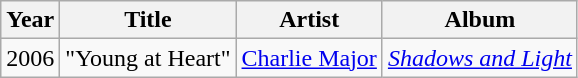<table class="wikitable">
<tr>
<th>Year</th>
<th>Title</th>
<th>Artist</th>
<th>Album</th>
</tr>
<tr>
<td>2006</td>
<td>"Young at Heart"</td>
<td><a href='#'>Charlie Major</a></td>
<td><em><a href='#'>Shadows and Light</a></em></td>
</tr>
</table>
